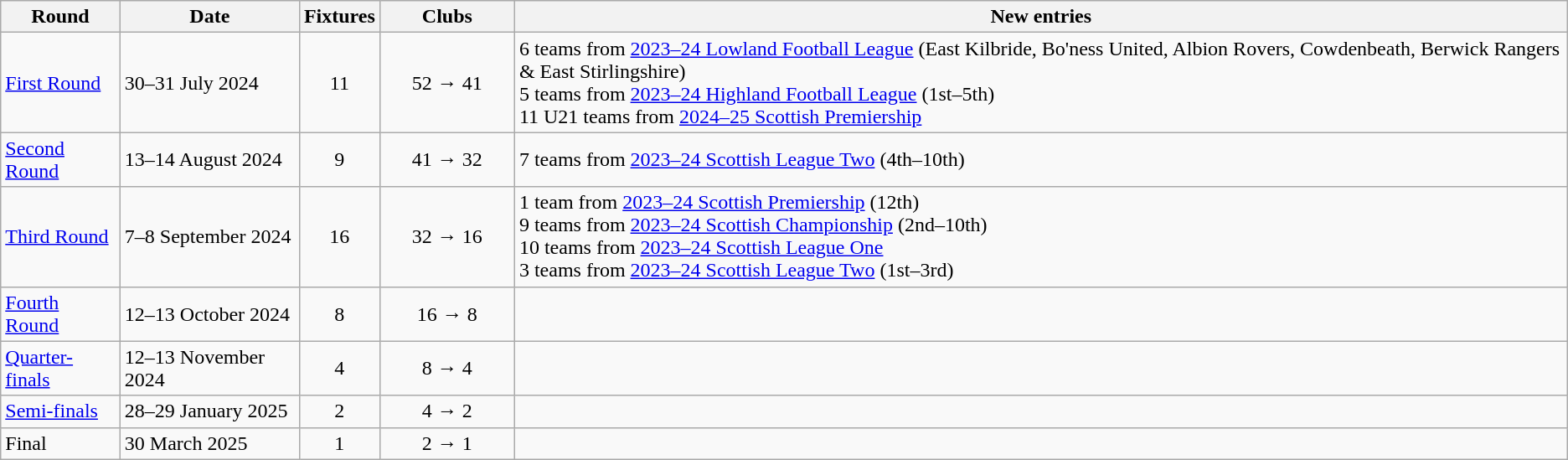<table class="wikitable">
<tr>
<th>Round</th>
<th>Date</th>
<th>Fixtures</th>
<th width="100">Clubs</th>
<th>New entries</th>
</tr>
<tr align="center">
<td align="left"><a href='#'>First Round</a></td>
<td align="left">30–31 July 2024</td>
<td>11</td>
<td>52 → 41</td>
<td align="left">6 teams from <a href='#'>2023–24 Lowland Football League</a> (East Kilbride, Bo'ness United, Albion Rovers, Cowdenbeath, Berwick Rangers & East Stirlingshire)<br>5 teams from <a href='#'>2023–24 Highland Football League</a> (1st–5th)<br>11 U21 teams from <a href='#'>2024–25 Scottish Premiership</a></td>
</tr>
<tr align="center">
<td align="left"><a href='#'>Second Round</a></td>
<td align="left">13–14 August 2024</td>
<td>9</td>
<td>41 → 32</td>
<td align="left">7 teams from <a href='#'>2023–24 Scottish League Two</a> (4th–10th)</td>
</tr>
<tr align="center">
<td align="left"><a href='#'>Third Round</a></td>
<td align="left">7–8 September 2024</td>
<td>16</td>
<td>32 → 16</td>
<td align="left">1 team from <a href='#'>2023–24 Scottish Premiership</a> (12th)<br>9 teams from <a href='#'>2023–24 Scottish Championship</a> (2nd–10th)<br>10 teams from <a href='#'>2023–24 Scottish League One</a><br>3 teams from <a href='#'>2023–24 Scottish League Two</a> (1st–3rd)</td>
</tr>
<tr align="center">
<td align="left"><a href='#'>Fourth Round</a></td>
<td align="left">12–13 October 2024</td>
<td>8</td>
<td>16 → 8</td>
<td></td>
</tr>
<tr align="center">
<td align="left"><a href='#'>Quarter-finals</a></td>
<td align="left">12–13 November 2024</td>
<td>4</td>
<td>8 → 4</td>
<td></td>
</tr>
<tr align="center">
<td align="left"><a href='#'>Semi-finals</a></td>
<td align="left">28–29 January 2025</td>
<td>2</td>
<td>4 → 2</td>
<td></td>
</tr>
<tr align="center">
<td align="left">Final</td>
<td align="left">30 March 2025</td>
<td>1</td>
<td>2 → 1</td>
<td></td>
</tr>
</table>
